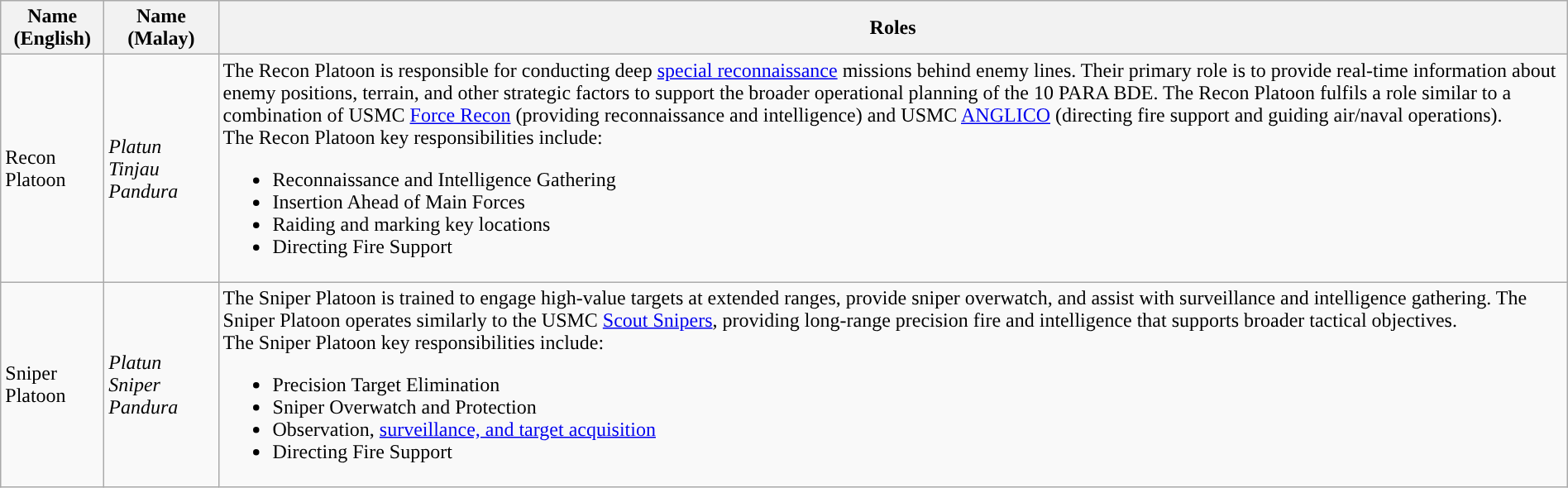<table class="wikitable" style="margin-left: auto; margin-right: auto; border: none;">
<tr>
<th>Name (English)</th>
<th>Name (Malay)</th>
<th>Roles</th>
</tr>
<tr>
<td>Recon Platoon</td>
<td><em>Platun Tinjau Pandura</em></td>
<td>The Recon Platoon is responsible for conducting deep <a href='#'>special reconnaissance</a> missions behind enemy lines. Their primary role is to provide real-time information about enemy positions, terrain, and other strategic factors to support the broader operational planning of the 10 PARA BDE. The Recon Platoon fulfils a role similar to a combination of USMC <a href='#'>Force Recon</a> (providing reconnaissance and intelligence) and USMC <a href='#'>ANGLICO</a> (directing fire support and guiding air/naval operations).<br>The Recon Platoon key responsibilities include:<ul><li>Reconnaissance and Intelligence Gathering</li><li>Insertion Ahead of Main Forces</li><li>Raiding and marking key locations</li><li>Directing Fire Support</li></ul></td>
</tr>
<tr>
<td>Sniper Platoon</td>
<td><em>Platun Sniper Pandura</em></td>
<td>The Sniper Platoon is trained to engage high-value targets at extended ranges, provide sniper overwatch, and assist with surveillance and intelligence gathering. The Sniper Platoon operates similarly to the USMC <a href='#'>Scout Snipers</a>, providing long-range precision fire and intelligence that supports broader tactical objectives.<br>The Sniper Platoon key responsibilities include:<ul><li>Precision Target Elimination</li><li>Sniper Overwatch and Protection</li><li>Observation, <a href='#'>surveillance, and target acquisition</a></li><li>Directing Fire Support</li></ul></td>
</tr>
</table>
